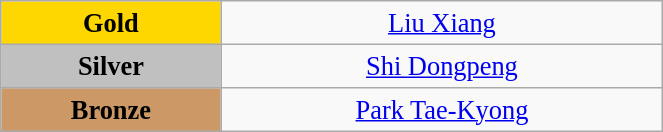<table class="wikitable" style=" text-align:center; font-size:110%;" width="35%">
<tr>
<td bgcolor="gold"><strong>Gold</strong></td>
<td><a href='#'>Liu Xiang</a><br></td>
</tr>
<tr>
<td bgcolor="silver"><strong>Silver</strong></td>
<td><a href='#'>Shi Dongpeng</a><br></td>
</tr>
<tr>
<td bgcolor="CC9966"><strong>Bronze</strong></td>
<td><a href='#'>Park Tae-Kyong</a><br></td>
</tr>
</table>
